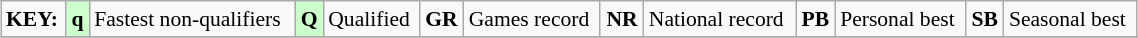<table class="wikitable" style="margin:0.5em auto; font-size:90%;position:relative;" width=60%>
<tr>
<td><strong>KEY:</strong></td>
<td bgcolor=ccffcc align=center><strong>q</strong></td>
<td>Fastest non-qualifiers</td>
<td bgcolor=ccffcc align=center><strong>Q</strong></td>
<td>Qualified</td>
<td align=center><strong>GR</strong></td>
<td>Games record</td>
<td align=center><strong>NR</strong></td>
<td>National record</td>
<td align=center><strong>PB</strong></td>
<td>Personal best</td>
<td align=center><strong>SB</strong></td>
<td>Seasonal best</td>
</tr>
<tr>
</tr>
</table>
